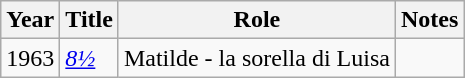<table class="wikitable">
<tr>
<th>Year</th>
<th>Title</th>
<th>Role</th>
<th>Notes</th>
</tr>
<tr>
<td>1963</td>
<td><em><a href='#'>8½</a></em></td>
<td>Matilde - la sorella di Luisa</td>
<td></td>
</tr>
</table>
